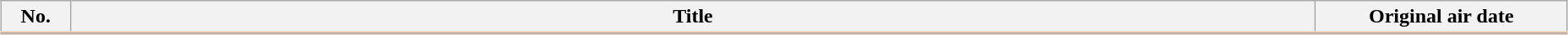<table class="wikitable" style="width:98%; margin:auto; background:#FFF;">
<tr style="border-bottom: 3px solid #EDC9AF;">
<th style="width:3em;">No.</th>
<th>Title</th>
<th style="width:12em;">Original air date</th>
</tr>
<tr>
</tr>
</table>
